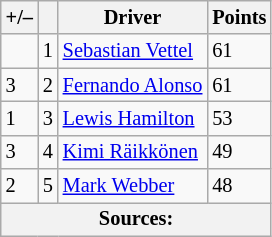<table class="wikitable" style="font-size: 85%;">
<tr>
<th scope="col">+/–</th>
<th scope="col"></th>
<th scope="col">Driver</th>
<th scope="col">Points</th>
</tr>
<tr>
<td align="left"></td>
<td style="text-align:center;">1</td>
<td> <a href='#'>Sebastian Vettel</a></td>
<td style="text-align:left;">61</td>
</tr>
<tr>
<td align="left"> 3</td>
<td style="text-align:center;">2</td>
<td> <a href='#'>Fernando Alonso</a></td>
<td style="text-align:left;">61</td>
</tr>
<tr>
<td align="left"> 1</td>
<td style="text-align:center;">3</td>
<td> <a href='#'>Lewis Hamilton</a></td>
<td style="text-align:left;">53</td>
</tr>
<tr>
<td align="left"> 3</td>
<td style="text-align:center;">4</td>
<td> <a href='#'>Kimi Räikkönen</a></td>
<td style="text-align:left;">49</td>
</tr>
<tr>
<td align="left"> 2</td>
<td style="text-align:center;">5</td>
<td> <a href='#'>Mark Webber</a></td>
<td style="text-align:left;">48</td>
</tr>
<tr>
<th colspan=4>Sources:</th>
</tr>
</table>
